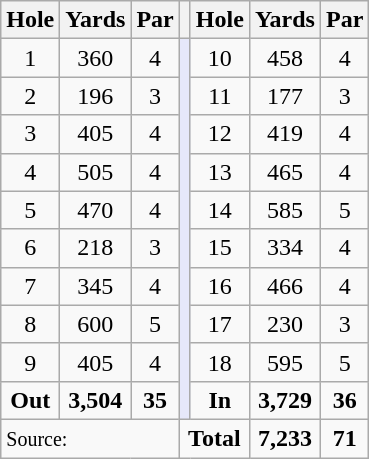<table class=wikitable style="text-align: center">
<tr>
<th>Hole</th>
<th>Yards</th>
<th>Par</th>
<th></th>
<th>Hole</th>
<th>Yards</th>
<th>Par</th>
</tr>
<tr>
<td>1</td>
<td>360</td>
<td>4</td>
<td rowspan=10 style="background:#E6E8FA;"></td>
<td>10</td>
<td>458</td>
<td>4</td>
</tr>
<tr>
<td>2</td>
<td>196</td>
<td>3</td>
<td>11</td>
<td>177</td>
<td>3</td>
</tr>
<tr>
<td>3</td>
<td>405</td>
<td>4</td>
<td>12</td>
<td>419</td>
<td>4</td>
</tr>
<tr>
<td>4</td>
<td>505</td>
<td>4</td>
<td>13</td>
<td>465</td>
<td>4</td>
</tr>
<tr>
<td>5</td>
<td>470</td>
<td>4</td>
<td>14</td>
<td>585</td>
<td>5</td>
</tr>
<tr>
<td>6</td>
<td>218</td>
<td>3</td>
<td>15</td>
<td>334</td>
<td>4</td>
</tr>
<tr>
<td>7</td>
<td>345</td>
<td>4</td>
<td>16</td>
<td>466</td>
<td>4</td>
</tr>
<tr>
<td>8</td>
<td>600</td>
<td>5</td>
<td>17</td>
<td>230</td>
<td>3</td>
</tr>
<tr>
<td>9</td>
<td>405</td>
<td>4</td>
<td>18</td>
<td>595</td>
<td>5</td>
</tr>
<tr>
<td><strong>Out</strong></td>
<td><strong>3,504</strong></td>
<td><strong>35</strong></td>
<td><strong>In</strong></td>
<td><strong>3,729</strong></td>
<td><strong>36</strong></td>
</tr>
<tr>
<td colspan=3 align=left><small>Source:</small></td>
<td colspan=2><strong>Total</strong></td>
<td><strong>7,233</strong></td>
<td><strong>71</strong></td>
</tr>
</table>
